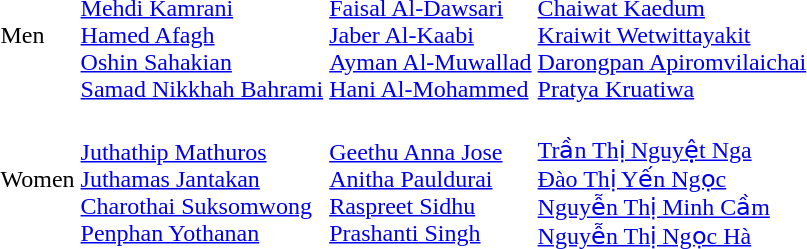<table>
<tr>
<td>Men</td>
<td><br><a href='#'>Mehdi Kamrani</a><br><a href='#'>Hamed Afagh</a><br><a href='#'>Oshin Sahakian</a><br><a href='#'>Samad Nikkhah Bahrami</a></td>
<td><br><a href='#'>Faisal Al-Dawsari</a><br><a href='#'>Jaber Al-Kaabi</a><br><a href='#'>Ayman Al-Muwallad</a><br><a href='#'>Hani Al-Mohammed</a></td>
<td><br><a href='#'>Chaiwat Kaedum</a><br><a href='#'>Kraiwit Wetwittayakit</a><br><a href='#'>Darongpan Apiromvilaichai</a><br><a href='#'>Pratya Kruatiwa</a></td>
</tr>
<tr>
<td>Women</td>
<td><br><a href='#'>Juthathip Mathuros</a><br><a href='#'>Juthamas Jantakan</a><br><a href='#'>Charothai Suksomwong</a><br><a href='#'>Penphan Yothanan</a></td>
<td><br><a href='#'>Geethu Anna Jose</a><br><a href='#'>Anitha Pauldurai</a><br><a href='#'>Raspreet Sidhu</a><br><a href='#'>Prashanti Singh</a></td>
<td><br><a href='#'>Trần Thị Nguyệt Nga</a><br><a href='#'>Đào Thị Yến Ngọc</a><br><a href='#'>Nguyễn Thị Minh Cầm</a><br><a href='#'>Nguyễn Thị Ngọc Hà</a></td>
</tr>
</table>
